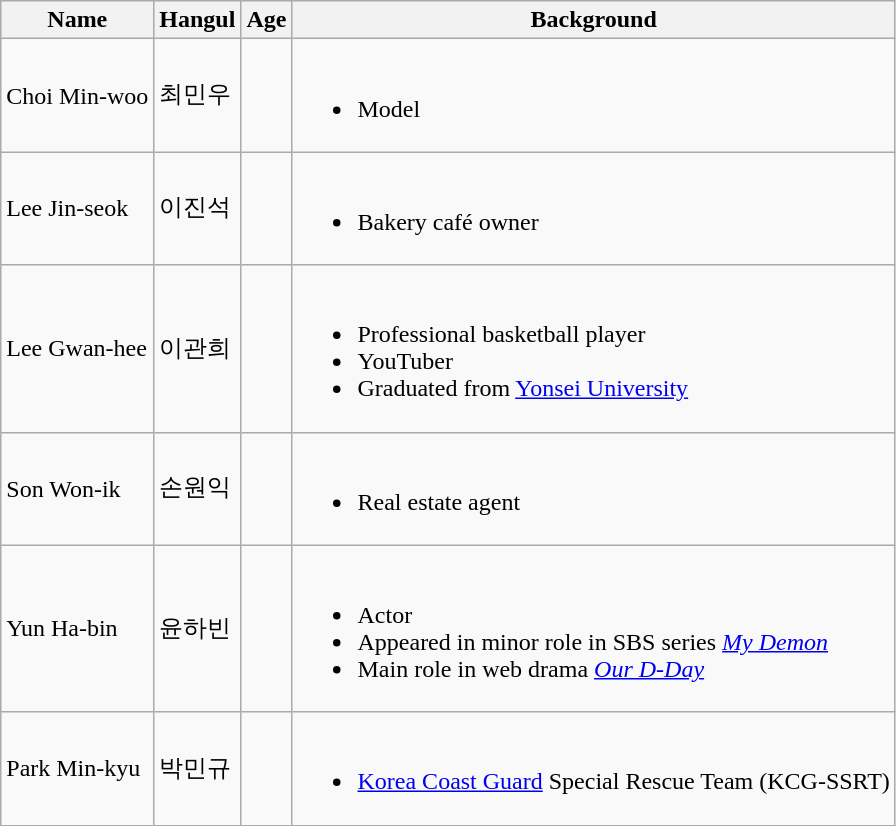<table class="wikitable">
<tr>
<th>Name</th>
<th>Hangul</th>
<th>Age</th>
<th>Background</th>
</tr>
<tr>
<td>Choi Min-woo</td>
<td>최민우</td>
<td></td>
<td><br><ul><li>Model</li></ul></td>
</tr>
<tr>
<td>Lee Jin-seok</td>
<td>이진석</td>
<td></td>
<td><br><ul><li>Bakery café owner</li></ul></td>
</tr>
<tr>
<td>Lee Gwan-hee</td>
<td>이관희</td>
<td></td>
<td><br><ul><li>Professional basketball player</li><li>YouTuber</li><li>Graduated from <a href='#'>Yonsei University</a></li></ul></td>
</tr>
<tr>
<td>Son Won-ik</td>
<td>손원익</td>
<td></td>
<td><br><ul><li>Real estate agent</li></ul></td>
</tr>
<tr>
<td>Yun Ha-bin</td>
<td>윤하빈</td>
<td></td>
<td><br><ul><li>Actor</li><li>Appeared in minor role in SBS series <em><a href='#'>My Demon</a></em></li><li>Main role in web drama <em><a href='#'>Our D-Day</a></em></li></ul></td>
</tr>
<tr>
<td>Park Min-kyu</td>
<td>박민규</td>
<td></td>
<td><br><ul><li><a href='#'>Korea Coast Guard</a> Special Rescue Team (KCG-SSRT)</li></ul></td>
</tr>
</table>
